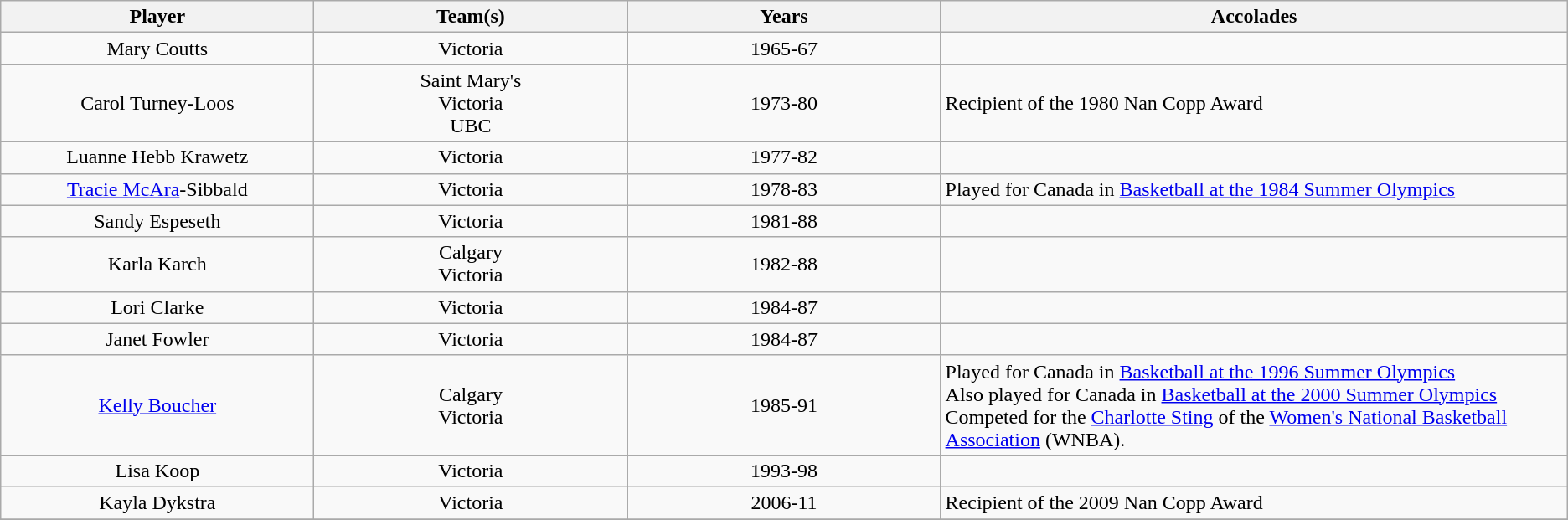<table class="wikitable" style="text-align:center">
<tr>
<th>Player</th>
<th style="width: 20%;">Team(s)</th>
<th style="width: 20%;">Years</th>
<th style="width: 40%;">Accolades</th>
</tr>
<tr>
<td>Mary Coutts</td>
<td>Victoria</td>
<td>1965-67</td>
<td style="text-align:left;"></td>
</tr>
<tr>
<td>Carol Turney-Loos</td>
<td>Saint Mary's<br> Victoria<br> UBC</td>
<td>1973-80</td>
<td style="text-align:left;">Recipient of the 1980 Nan Copp Award</td>
</tr>
<tr>
<td>Luanne Hebb Krawetz</td>
<td>Victoria</td>
<td>1977-82</td>
<td style="text-align:left;"></td>
</tr>
<tr>
<td><a href='#'>Tracie McAra</a>-Sibbald</td>
<td>Victoria</td>
<td>1978-83</td>
<td style="text-align:left;">Played for Canada in <a href='#'>Basketball at the 1984 Summer Olympics</a></td>
</tr>
<tr>
<td>Sandy Espeseth</td>
<td>Victoria</td>
<td>1981-88</td>
<td style="text-align:left;"></td>
</tr>
<tr>
<td>Karla Karch</td>
<td>Calgary<br>Victoria</td>
<td>1982-88</td>
<td style="text-align:left;"></td>
</tr>
<tr>
<td>Lori Clarke</td>
<td>Victoria</td>
<td>1984-87</td>
<td style="text-align:left;"></td>
</tr>
<tr>
<td>Janet Fowler</td>
<td>Victoria</td>
<td>1984-87</td>
<td style="text-align:left;"></td>
</tr>
<tr>
<td><a href='#'>Kelly Boucher</a></td>
<td>Calgary<br>Victoria</td>
<td>1985-91</td>
<td style="text-align:left;">Played for Canada in <a href='#'>Basketball at the 1996 Summer Olympics</a><br>Also played for Canada in <a href='#'>Basketball at the 2000 Summer Olympics</a><br>Competed for the <a href='#'>Charlotte Sting</a> of the <a href='#'>Women's National Basketball Association</a> (WNBA).</td>
</tr>
<tr>
<td>Lisa Koop</td>
<td>Victoria</td>
<td>1993-98</td>
<td style="text-align:left;"></td>
</tr>
<tr>
<td>Kayla Dykstra</td>
<td>Victoria</td>
<td>2006-11</td>
<td style="text-align:left;">Recipient of the 2009 Nan Copp Award</td>
</tr>
<tr>
</tr>
</table>
